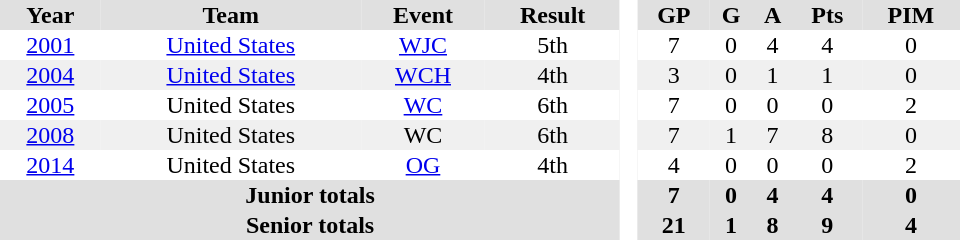<table border="0" cellpadding="1" cellspacing="0" style="text-align:center; width:40em">
<tr ALIGN="center" bgcolor="#e0e0e0">
<th>Year</th>
<th>Team</th>
<th>Event</th>
<th>Result</th>
<th rowspan="99" bgcolor="#ffffff"> </th>
<th>GP</th>
<th>G</th>
<th>A</th>
<th>Pts</th>
<th>PIM</th>
</tr>
<tr>
<td><a href='#'>2001</a></td>
<td><a href='#'>United States</a></td>
<td><a href='#'>WJC</a></td>
<td>5th</td>
<td>7</td>
<td>0</td>
<td>4</td>
<td>4</td>
<td>0</td>
</tr>
<tr bgcolor="#f0f0f0">
<td><a href='#'>2004</a></td>
<td><a href='#'>United States</a></td>
<td><a href='#'>WCH</a></td>
<td>4th</td>
<td>3</td>
<td>0</td>
<td>1</td>
<td>1</td>
<td>0</td>
</tr>
<tr>
<td><a href='#'>2005</a></td>
<td>United States</td>
<td><a href='#'>WC</a></td>
<td>6th</td>
<td>7</td>
<td>0</td>
<td>0</td>
<td>0</td>
<td>2</td>
</tr>
<tr bgcolor="#f0f0f0">
<td><a href='#'>2008</a></td>
<td>United States</td>
<td>WC</td>
<td>6th</td>
<td>7</td>
<td>1</td>
<td>7</td>
<td>8</td>
<td>0</td>
</tr>
<tr>
<td><a href='#'>2014</a></td>
<td>United States</td>
<td><a href='#'>OG</a></td>
<td>4th</td>
<td>4</td>
<td>0</td>
<td>0</td>
<td>0</td>
<td>2</td>
</tr>
<tr bgcolor="#e0e0e0">
<th colspan=4>Junior totals</th>
<th>7</th>
<th>0</th>
<th>4</th>
<th>4</th>
<th>0</th>
</tr>
<tr bgcolor="#e0e0e0">
<th colspan=4>Senior totals</th>
<th>21</th>
<th>1</th>
<th>8</th>
<th>9</th>
<th>4</th>
</tr>
</table>
